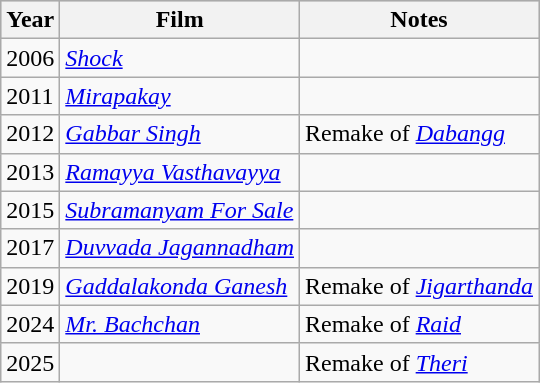<table class="wikitable sortable">
<tr style="background:#ccc; text-align:center;">
<th>Year</th>
<th>Film</th>
<th>Notes</th>
</tr>
<tr>
<td>2006</td>
<td><em><a href='#'>Shock</a></em></td>
<td></td>
</tr>
<tr>
<td>2011</td>
<td><em><a href='#'>Mirapakay</a></em></td>
<td></td>
</tr>
<tr>
<td>2012</td>
<td><em><a href='#'>Gabbar Singh</a></em></td>
<td>Remake of <em><a href='#'>Dabangg</a></em></td>
</tr>
<tr>
<td>2013</td>
<td><em><a href='#'>Ramayya Vasthavayya</a></em></td>
<td></td>
</tr>
<tr>
<td>2015</td>
<td><em><a href='#'>Subramanyam For Sale</a></em></td>
<td></td>
</tr>
<tr>
<td>2017</td>
<td><em><a href='#'>Duvvada Jagannadham</a></em></td>
<td></td>
</tr>
<tr>
<td>2019</td>
<td><em><a href='#'>Gaddalakonda Ganesh</a></em></td>
<td>Remake of <em><a href='#'>Jigarthanda</a></em></td>
</tr>
<tr>
<td>2024</td>
<td><em><a href='#'>Mr. Bachchan</a></em></td>
<td>Remake of <em><a href='#'>Raid</a></em></td>
</tr>
<tr>
<td>2025</td>
<td></td>
<td>Remake of <em><a href='#'>Theri</a></em></td>
</tr>
</table>
